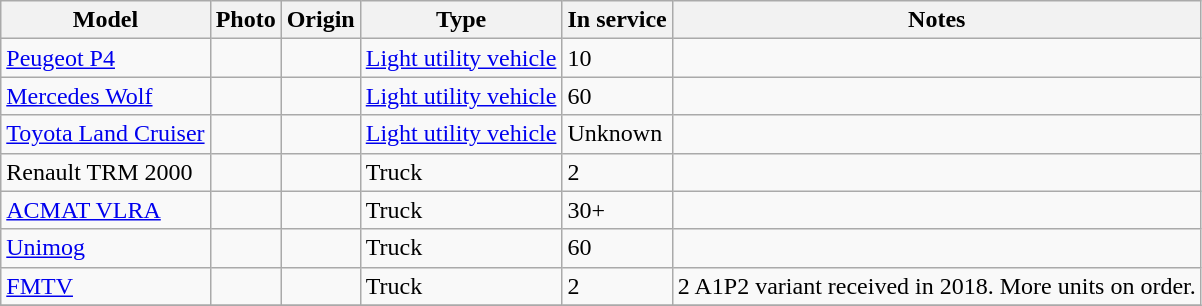<table class="wikitable">
<tr>
<th>Model</th>
<th>Photo</th>
<th>Origin</th>
<th>Type</th>
<th>In service</th>
<th>Notes</th>
</tr>
<tr>
<td><a href='#'>Peugeot P4</a></td>
<td></td>
<td></td>
<td><a href='#'>Light utility vehicle</a></td>
<td>10</td>
<td></td>
</tr>
<tr>
<td><a href='#'>Mercedes Wolf</a></td>
<td></td>
<td></td>
<td><a href='#'>Light utility vehicle</a></td>
<td>60</td>
<td></td>
</tr>
<tr>
<td><a href='#'>Toyota Land Cruiser</a></td>
<td></td>
<td></td>
<td><a href='#'>Light utility vehicle</a></td>
<td>Unknown</td>
<td></td>
</tr>
<tr>
<td>Renault TRM 2000</td>
<td></td>
<td></td>
<td>Truck</td>
<td>2</td>
<td></td>
</tr>
<tr>
<td><a href='#'>ACMAT VLRA</a></td>
<td></td>
<td></td>
<td>Truck</td>
<td>30+</td>
<td></td>
</tr>
<tr>
<td><a href='#'>Unimog</a></td>
<td></td>
<td></td>
<td>Truck</td>
<td>60</td>
<td></td>
</tr>
<tr>
<td><a href='#'>FMTV</a></td>
<td></td>
<td></td>
<td>Truck</td>
<td>2</td>
<td>2 A1P2 variant received in 2018. More units on order.</td>
</tr>
<tr>
</tr>
</table>
